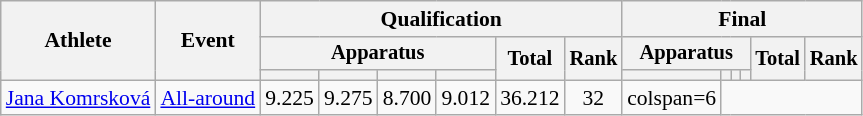<table class="wikitable" style="font-size:90%">
<tr>
<th rowspan=3>Athlete</th>
<th rowspan=3>Event</th>
<th colspan=6>Qualification</th>
<th colspan=6>Final</th>
</tr>
<tr style="font-size:95%">
<th colspan=4>Apparatus</th>
<th rowspan=2>Total</th>
<th rowspan=2>Rank</th>
<th colspan=4>Apparatus</th>
<th rowspan=2>Total</th>
<th rowspan=2>Rank</th>
</tr>
<tr style="font-size:95%">
<th></th>
<th></th>
<th></th>
<th></th>
<th></th>
<th></th>
<th></th>
<th></th>
</tr>
<tr align=center>
<td align=left><a href='#'>Jana Komrsková</a></td>
<td align=left><a href='#'>All-around</a></td>
<td>9.225</td>
<td>9.275</td>
<td>8.700</td>
<td>9.012</td>
<td>36.212</td>
<td>32</td>
<td>colspan=6 </td>
</tr>
</table>
